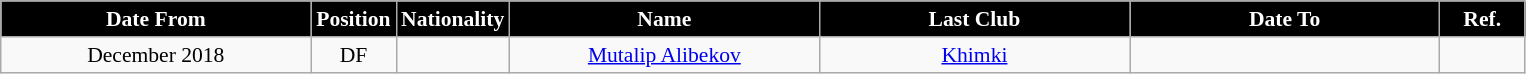<table class="wikitable"  style="text-align:center; font-size:90%; ">
<tr>
<th style="background:#000000; color:#FFFFFF; width:200px;">Date From</th>
<th style="background:#000000; color:#FFFFFF; width:50px;">Position</th>
<th style="background:#000000; color:#FFFFFF; width:50px;">Nationality</th>
<th style="background:#000000; color:#FFFFFF; width:200px;">Name</th>
<th style="background:#000000; color:#FFFFFF; width:200px;">Last Club</th>
<th style="background:#000000; color:#FFFFFF; width:200px;">Date To</th>
<th style="background:#000000; color:#FFFFFF; width:50px;">Ref.</th>
</tr>
<tr>
<td>December 2018</td>
<td>DF</td>
<td></td>
<td><a href='#'>Mutalip Alibekov</a></td>
<td><a href='#'>Khimki</a></td>
<td></td>
<td></td>
</tr>
</table>
